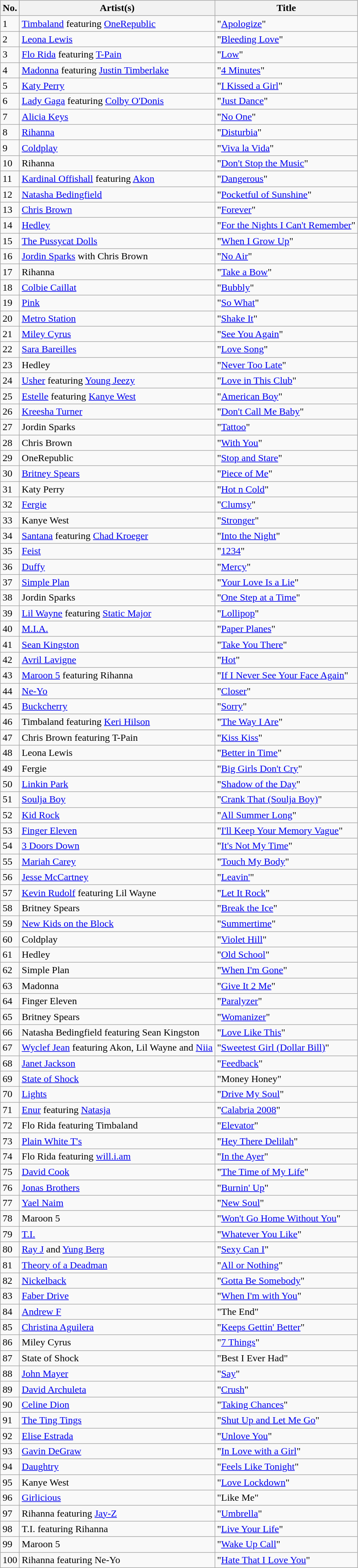<table class="wikitable">
<tr>
<th>No.</th>
<th>Artist(s)</th>
<th>Title</th>
</tr>
<tr>
<td>1</td>
<td><a href='#'>Timbaland</a> featuring <a href='#'>OneRepublic</a></td>
<td>"<a href='#'>Apologize</a>"</td>
</tr>
<tr>
<td>2</td>
<td><a href='#'>Leona Lewis</a></td>
<td>"<a href='#'>Bleeding Love</a>"</td>
</tr>
<tr>
<td>3</td>
<td><a href='#'>Flo Rida</a> featuring <a href='#'>T-Pain</a></td>
<td>"<a href='#'>Low</a>"</td>
</tr>
<tr>
<td>4</td>
<td><a href='#'>Madonna</a> featuring <a href='#'>Justin Timberlake</a></td>
<td>"<a href='#'>4 Minutes</a>"</td>
</tr>
<tr>
<td>5</td>
<td><a href='#'>Katy Perry</a></td>
<td>"<a href='#'>I Kissed a Girl</a>"</td>
</tr>
<tr>
<td>6</td>
<td><a href='#'>Lady Gaga</a> featuring <a href='#'>Colby O'Donis</a></td>
<td>"<a href='#'>Just Dance</a>"</td>
</tr>
<tr>
<td>7</td>
<td><a href='#'>Alicia Keys</a></td>
<td>"<a href='#'>No One</a>"</td>
</tr>
<tr>
<td>8</td>
<td><a href='#'>Rihanna</a></td>
<td>"<a href='#'>Disturbia</a>"</td>
</tr>
<tr>
<td>9</td>
<td><a href='#'>Coldplay</a></td>
<td>"<a href='#'>Viva la Vida</a>"</td>
</tr>
<tr>
<td>10</td>
<td>Rihanna</td>
<td>"<a href='#'>Don't Stop the Music</a>"</td>
</tr>
<tr>
<td>11</td>
<td><a href='#'>Kardinal Offishall</a> featuring <a href='#'>Akon</a></td>
<td>"<a href='#'>Dangerous</a>"</td>
</tr>
<tr>
<td>12</td>
<td><a href='#'>Natasha Bedingfield</a></td>
<td>"<a href='#'>Pocketful of Sunshine</a>"</td>
</tr>
<tr>
<td>13</td>
<td><a href='#'>Chris Brown</a></td>
<td>"<a href='#'>Forever</a>"</td>
</tr>
<tr>
<td>14</td>
<td><a href='#'>Hedley</a></td>
<td>"<a href='#'>For the Nights I Can't Remember</a>"</td>
</tr>
<tr>
<td>15</td>
<td><a href='#'>The Pussycat Dolls</a></td>
<td>"<a href='#'>When I Grow Up</a>"</td>
</tr>
<tr>
<td>16</td>
<td><a href='#'>Jordin Sparks</a> with Chris Brown</td>
<td>"<a href='#'>No Air</a>"</td>
</tr>
<tr>
<td>17</td>
<td>Rihanna</td>
<td>"<a href='#'>Take a Bow</a>"</td>
</tr>
<tr>
<td>18</td>
<td><a href='#'>Colbie Caillat</a></td>
<td>"<a href='#'>Bubbly</a>"</td>
</tr>
<tr>
<td>19</td>
<td><a href='#'>Pink</a></td>
<td>"<a href='#'>So What</a>"</td>
</tr>
<tr>
<td>20</td>
<td><a href='#'>Metro Station</a></td>
<td>"<a href='#'>Shake It</a>"</td>
</tr>
<tr>
<td>21</td>
<td><a href='#'>Miley Cyrus</a></td>
<td>"<a href='#'>See You Again</a>"</td>
</tr>
<tr>
<td>22</td>
<td><a href='#'>Sara Bareilles</a></td>
<td>"<a href='#'>Love Song</a>"</td>
</tr>
<tr>
<td>23</td>
<td>Hedley</td>
<td>"<a href='#'>Never Too Late</a>"</td>
</tr>
<tr>
<td>24</td>
<td><a href='#'>Usher</a> featuring <a href='#'>Young Jeezy</a></td>
<td>"<a href='#'>Love in This Club</a>"</td>
</tr>
<tr>
<td>25</td>
<td><a href='#'>Estelle</a> featuring <a href='#'>Kanye West</a></td>
<td>"<a href='#'>American Boy</a>"</td>
</tr>
<tr>
<td>26</td>
<td><a href='#'>Kreesha Turner</a></td>
<td>"<a href='#'>Don't Call Me Baby</a>"</td>
</tr>
<tr>
<td>27</td>
<td>Jordin Sparks</td>
<td>"<a href='#'>Tattoo</a>"</td>
</tr>
<tr>
<td>28</td>
<td>Chris Brown</td>
<td>"<a href='#'>With You</a>"</td>
</tr>
<tr>
<td>29</td>
<td>OneRepublic</td>
<td>"<a href='#'>Stop and Stare</a>"</td>
</tr>
<tr>
<td>30</td>
<td><a href='#'>Britney Spears</a></td>
<td>"<a href='#'>Piece of Me</a>"</td>
</tr>
<tr>
<td>31</td>
<td>Katy Perry</td>
<td>"<a href='#'>Hot n Cold</a>"</td>
</tr>
<tr>
<td>32</td>
<td><a href='#'>Fergie</a></td>
<td>"<a href='#'>Clumsy</a>"</td>
</tr>
<tr>
<td>33</td>
<td>Kanye West</td>
<td>"<a href='#'>Stronger</a>"</td>
</tr>
<tr>
<td>34</td>
<td><a href='#'>Santana</a> featuring <a href='#'>Chad Kroeger</a></td>
<td>"<a href='#'>Into the Night</a>"</td>
</tr>
<tr>
<td>35</td>
<td><a href='#'>Feist</a></td>
<td>"<a href='#'>1234</a>"</td>
</tr>
<tr>
<td>36</td>
<td><a href='#'>Duffy</a></td>
<td>"<a href='#'>Mercy</a>"</td>
</tr>
<tr>
<td>37</td>
<td><a href='#'>Simple Plan</a></td>
<td>"<a href='#'>Your Love Is a Lie</a>"</td>
</tr>
<tr>
<td>38</td>
<td>Jordin Sparks</td>
<td>"<a href='#'>One Step at a Time</a>"</td>
</tr>
<tr>
<td>39</td>
<td><a href='#'>Lil Wayne</a> featuring <a href='#'>Static Major</a></td>
<td>"<a href='#'>Lollipop</a>"</td>
</tr>
<tr>
<td>40</td>
<td><a href='#'>M.I.A.</a></td>
<td>"<a href='#'>Paper Planes</a>"</td>
</tr>
<tr>
<td>41</td>
<td><a href='#'>Sean Kingston</a></td>
<td>"<a href='#'>Take You There</a>"</td>
</tr>
<tr>
<td>42</td>
<td><a href='#'>Avril Lavigne</a></td>
<td>"<a href='#'>Hot</a>"</td>
</tr>
<tr>
<td>43</td>
<td><a href='#'>Maroon 5</a> featuring Rihanna</td>
<td>"<a href='#'>If I Never See Your Face Again</a>"</td>
</tr>
<tr>
<td>44</td>
<td><a href='#'>Ne-Yo</a></td>
<td>"<a href='#'>Closer</a>"</td>
</tr>
<tr>
<td>45</td>
<td><a href='#'>Buckcherry</a></td>
<td>"<a href='#'>Sorry</a>"</td>
</tr>
<tr>
<td>46</td>
<td>Timbaland featuring <a href='#'>Keri Hilson</a></td>
<td>"<a href='#'>The Way I Are</a>"</td>
</tr>
<tr>
<td>47</td>
<td>Chris Brown featuring T-Pain</td>
<td>"<a href='#'>Kiss Kiss</a>"</td>
</tr>
<tr>
<td>48</td>
<td>Leona Lewis</td>
<td>"<a href='#'>Better in Time</a>"</td>
</tr>
<tr>
<td>49</td>
<td>Fergie</td>
<td>"<a href='#'>Big Girls Don't Cry</a>"</td>
</tr>
<tr>
<td>50</td>
<td><a href='#'>Linkin Park</a></td>
<td>"<a href='#'>Shadow of the Day</a>"</td>
</tr>
<tr>
<td>51</td>
<td><a href='#'>Soulja Boy</a></td>
<td>"<a href='#'>Crank That (Soulja Boy)</a>"</td>
</tr>
<tr>
<td>52</td>
<td><a href='#'>Kid Rock</a></td>
<td>"<a href='#'>All Summer Long</a>"</td>
</tr>
<tr>
<td>53</td>
<td><a href='#'>Finger Eleven</a></td>
<td>"<a href='#'>I'll Keep Your Memory Vague</a>"</td>
</tr>
<tr>
<td>54</td>
<td><a href='#'>3 Doors Down</a></td>
<td>"<a href='#'>It's Not My Time</a>"</td>
</tr>
<tr>
<td>55</td>
<td><a href='#'>Mariah Carey</a></td>
<td>"<a href='#'>Touch My Body</a>"</td>
</tr>
<tr>
<td>56</td>
<td><a href='#'>Jesse McCartney</a></td>
<td>"<a href='#'>Leavin'</a>"</td>
</tr>
<tr>
<td>57</td>
<td><a href='#'>Kevin Rudolf</a> featuring Lil Wayne</td>
<td>"<a href='#'>Let It Rock</a>"</td>
</tr>
<tr>
<td>58</td>
<td>Britney Spears</td>
<td>"<a href='#'>Break the Ice</a>"</td>
</tr>
<tr>
<td>59</td>
<td><a href='#'>New Kids on the Block</a></td>
<td>"<a href='#'>Summertime</a>"</td>
</tr>
<tr>
<td>60</td>
<td>Coldplay</td>
<td>"<a href='#'>Violet Hill</a>"</td>
</tr>
<tr>
<td>61</td>
<td>Hedley</td>
<td>"<a href='#'>Old School</a>"</td>
</tr>
<tr>
<td>62</td>
<td>Simple Plan</td>
<td>"<a href='#'>When I'm Gone</a>"</td>
</tr>
<tr>
<td>63</td>
<td>Madonna</td>
<td>"<a href='#'>Give It 2 Me</a>"</td>
</tr>
<tr>
<td>64</td>
<td>Finger Eleven</td>
<td>"<a href='#'>Paralyzer</a>"</td>
</tr>
<tr>
<td>65</td>
<td>Britney Spears</td>
<td>"<a href='#'>Womanizer</a>"</td>
</tr>
<tr>
<td>66</td>
<td>Natasha Bedingfield featuring Sean Kingston</td>
<td>"<a href='#'>Love Like This</a>"</td>
</tr>
<tr>
<td>67</td>
<td><a href='#'>Wyclef Jean</a> featuring Akon, Lil Wayne and <a href='#'>Niia</a></td>
<td>"<a href='#'>Sweetest Girl (Dollar Bill)</a>"</td>
</tr>
<tr>
<td>68</td>
<td><a href='#'>Janet Jackson</a></td>
<td>"<a href='#'>Feedback</a>"</td>
</tr>
<tr>
<td>69</td>
<td><a href='#'>State of Shock</a></td>
<td>"Money Honey"</td>
</tr>
<tr>
<td>70</td>
<td><a href='#'>Lights</a></td>
<td>"<a href='#'>Drive My Soul</a>"</td>
</tr>
<tr>
<td>71</td>
<td><a href='#'>Enur</a> featuring <a href='#'>Natasja</a></td>
<td>"<a href='#'>Calabria 2008</a>"</td>
</tr>
<tr>
<td>72</td>
<td>Flo Rida featuring Timbaland</td>
<td>"<a href='#'>Elevator</a>"</td>
</tr>
<tr>
<td>73</td>
<td><a href='#'>Plain White T's</a></td>
<td>"<a href='#'>Hey There Delilah</a>"</td>
</tr>
<tr>
<td>74</td>
<td>Flo Rida featuring <a href='#'>will.i.am</a></td>
<td>"<a href='#'>In the Ayer</a>"</td>
</tr>
<tr>
<td>75</td>
<td><a href='#'>David Cook</a></td>
<td>"<a href='#'>The Time of My Life</a>"</td>
</tr>
<tr>
<td>76</td>
<td><a href='#'>Jonas Brothers</a></td>
<td>"<a href='#'>Burnin' Up</a>"</td>
</tr>
<tr>
<td>77</td>
<td><a href='#'>Yael Naim</a></td>
<td>"<a href='#'>New Soul</a>"</td>
</tr>
<tr>
<td>78</td>
<td>Maroon 5</td>
<td>"<a href='#'>Won't Go Home Without You</a>"</td>
</tr>
<tr>
<td>79</td>
<td><a href='#'>T.I.</a></td>
<td>"<a href='#'>Whatever You Like</a>"</td>
</tr>
<tr>
<td>80</td>
<td><a href='#'>Ray J</a> and <a href='#'>Yung Berg</a></td>
<td>"<a href='#'>Sexy Can I</a>"</td>
</tr>
<tr>
<td>81</td>
<td><a href='#'>Theory of a Deadman</a></td>
<td>"<a href='#'>All or Nothing</a>"</td>
</tr>
<tr>
<td>82</td>
<td><a href='#'>Nickelback</a></td>
<td>"<a href='#'>Gotta Be Somebody</a>"</td>
</tr>
<tr>
<td>83</td>
<td><a href='#'>Faber Drive</a></td>
<td>"<a href='#'>When I'm with You</a>"</td>
</tr>
<tr>
<td>84</td>
<td><a href='#'>Andrew F</a></td>
<td>"The End"</td>
</tr>
<tr>
<td>85</td>
<td><a href='#'>Christina Aguilera</a></td>
<td>"<a href='#'>Keeps Gettin' Better</a>"</td>
</tr>
<tr>
<td>86</td>
<td>Miley Cyrus</td>
<td>"<a href='#'>7 Things</a>"</td>
</tr>
<tr>
<td>87</td>
<td>State of Shock</td>
<td>"Best I Ever Had"</td>
</tr>
<tr>
<td>88</td>
<td><a href='#'>John Mayer</a></td>
<td>"<a href='#'>Say</a>"</td>
</tr>
<tr>
<td>89</td>
<td><a href='#'>David Archuleta</a></td>
<td>"<a href='#'>Crush</a>"</td>
</tr>
<tr>
<td>90</td>
<td><a href='#'>Celine Dion</a></td>
<td>"<a href='#'>Taking Chances</a>"</td>
</tr>
<tr>
<td>91</td>
<td><a href='#'>The Ting Tings</a></td>
<td>"<a href='#'>Shut Up and Let Me Go</a>"</td>
</tr>
<tr>
<td>92</td>
<td><a href='#'>Elise Estrada</a></td>
<td>"<a href='#'>Unlove You</a>"</td>
</tr>
<tr>
<td>93</td>
<td><a href='#'>Gavin DeGraw</a></td>
<td>"<a href='#'>In Love with a Girl</a>"</td>
</tr>
<tr>
<td>94</td>
<td><a href='#'>Daughtry</a></td>
<td>"<a href='#'>Feels Like Tonight</a>"</td>
</tr>
<tr>
<td>95</td>
<td>Kanye West</td>
<td>"<a href='#'>Love Lockdown</a>"</td>
</tr>
<tr>
<td>96</td>
<td><a href='#'>Girlicious</a></td>
<td>"Like Me"</td>
</tr>
<tr>
<td>97</td>
<td>Rihanna featuring <a href='#'>Jay-Z</a></td>
<td>"<a href='#'>Umbrella</a>"</td>
</tr>
<tr>
<td>98</td>
<td>T.I. featuring Rihanna</td>
<td>"<a href='#'>Live Your Life</a>"</td>
</tr>
<tr>
<td>99</td>
<td>Maroon 5</td>
<td>"<a href='#'>Wake Up Call</a>"</td>
</tr>
<tr>
<td>100</td>
<td>Rihanna featuring Ne-Yo</td>
<td>"<a href='#'>Hate That I Love You</a>"</td>
</tr>
</table>
